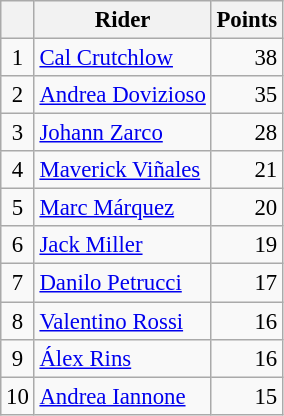<table class="wikitable" style="font-size: 95%;">
<tr>
<th></th>
<th>Rider</th>
<th>Points</th>
</tr>
<tr>
<td align=center>1</td>
<td> <a href='#'>Cal Crutchlow</a></td>
<td align=right>38</td>
</tr>
<tr>
<td align=center>2</td>
<td> <a href='#'>Andrea Dovizioso</a></td>
<td align=right>35</td>
</tr>
<tr>
<td align=center>3</td>
<td> <a href='#'>Johann Zarco</a></td>
<td align=right>28</td>
</tr>
<tr>
<td align=center>4</td>
<td> <a href='#'>Maverick Viñales</a></td>
<td align=right>21</td>
</tr>
<tr>
<td align=center>5</td>
<td> <a href='#'>Marc Márquez</a></td>
<td align=right>20</td>
</tr>
<tr>
<td align=center>6</td>
<td> <a href='#'>Jack Miller</a></td>
<td align=right>19</td>
</tr>
<tr>
<td align=center>7</td>
<td> <a href='#'>Danilo Petrucci</a></td>
<td align=right>17</td>
</tr>
<tr>
<td align=center>8</td>
<td> <a href='#'>Valentino Rossi</a></td>
<td align=right>16</td>
</tr>
<tr>
<td align=center>9</td>
<td> <a href='#'>Álex Rins</a></td>
<td align=right>16</td>
</tr>
<tr>
<td align=center>10</td>
<td> <a href='#'>Andrea Iannone</a></td>
<td align=right>15</td>
</tr>
</table>
